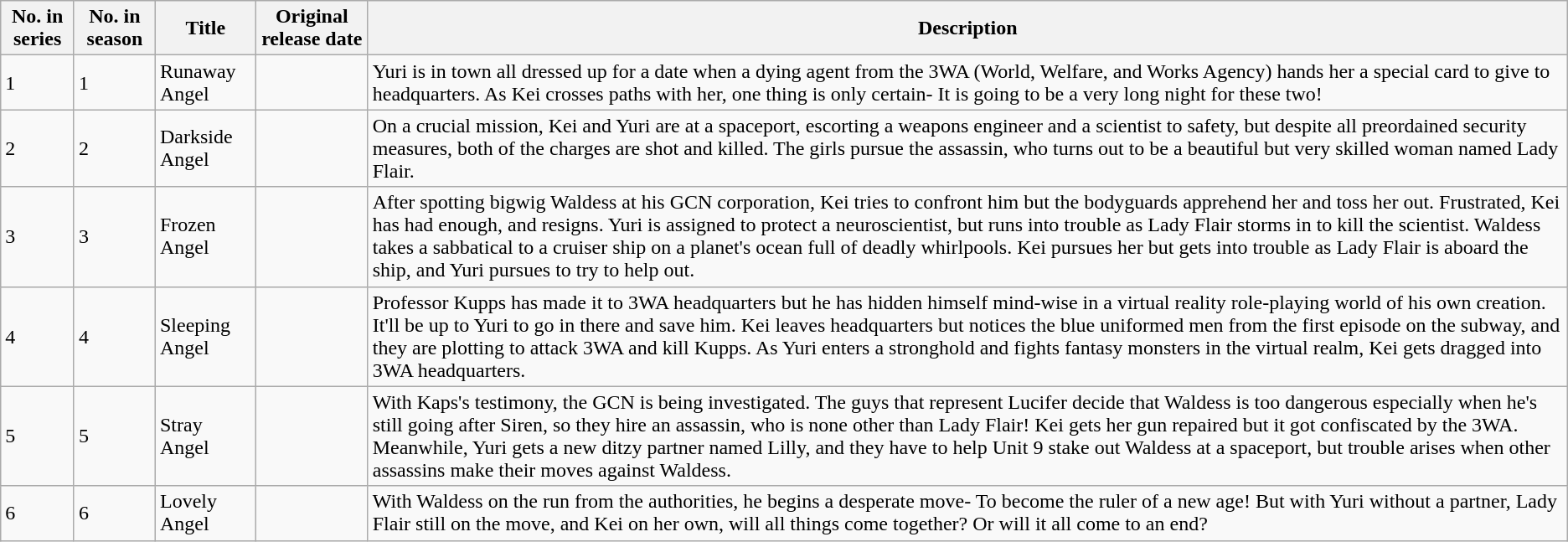<table class="wikitable" | colspan="150" bgcolor="#CCF"|>
<tr>
<th>No. in series</th>
<th>No. in season</th>
<th>Title</th>
<th>Original release date</th>
<th>Description</th>
</tr>
<tr>
<td>1</td>
<td>1</td>
<td>Runaway Angel</td>
<td></td>
<td>Yuri is in town all dressed up for a date when a dying agent from the 3WA (World, Welfare, and Works Agency) hands her a special card to give to headquarters. As Kei crosses paths with her, one thing is only certain- It is going to be a very long night for these two!</td>
</tr>
<tr>
<td>2</td>
<td>2</td>
<td>Darkside Angel</td>
<td></td>
<td>On a crucial mission, Kei and Yuri are at a spaceport, escorting a weapons engineer and a scientist to safety, but despite all preordained security measures, both of the charges are shot and killed. The girls pursue the assassin, who turns out to be a beautiful but very skilled woman named Lady Flair.</td>
</tr>
<tr>
<td>3</td>
<td>3</td>
<td>Frozen Angel</td>
<td></td>
<td>After spotting bigwig Waldess at his GCN corporation, Kei tries to confront him but the bodyguards apprehend her and toss her out. Frustrated, Kei has had enough, and resigns. Yuri is assigned to protect a neuroscientist, but runs into trouble as Lady Flair storms in to kill the scientist. Waldess takes a sabbatical to a cruiser ship on a planet's ocean full of deadly whirlpools. Kei pursues her but gets into trouble as Lady Flair is aboard the ship, and Yuri pursues to try to help out.</td>
</tr>
<tr>
<td>4</td>
<td>4</td>
<td>Sleeping Angel</td>
<td></td>
<td>Professor Kupps has made it to 3WA headquarters but he has hidden himself mind-wise in a virtual reality role-playing world of his own creation. It'll be up to Yuri to go in there and save him. Kei leaves headquarters but notices the blue uniformed men from the first episode on the subway, and they are plotting to attack 3WA and kill Kupps. As Yuri enters a stronghold and fights fantasy monsters in the virtual realm, Kei gets dragged into 3WA headquarters.</td>
</tr>
<tr>
<td>5</td>
<td>5</td>
<td>Stray Angel</td>
<td></td>
<td>With Kaps's testimony, the GCN is being investigated. The guys that represent Lucifer decide that Waldess is too dangerous especially when he's still going after Siren, so they hire an assassin, who is none other than Lady Flair! Kei gets her gun repaired but it got confiscated by the 3WA. Meanwhile, Yuri gets a new ditzy partner named Lilly, and they have to help Unit 9 stake out Waldess at a spaceport, but trouble arises when other assassins make their moves against Waldess.</td>
</tr>
<tr>
<td>6</td>
<td>6</td>
<td>Lovely Angel</td>
<td></td>
<td>With Waldess on the run from the authorities, he begins a desperate move- To become the ruler of a new age! But with Yuri without a partner, Lady Flair still on the move, and Kei on her own, will all things come together? Or will it all come to an end?</td>
</tr>
</table>
